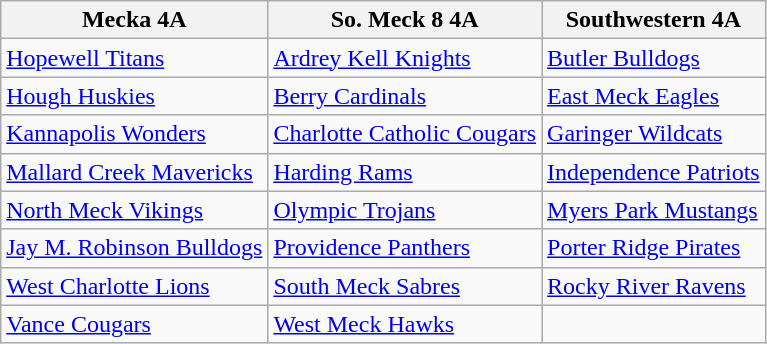<table class="wikitable">
<tr>
<th>Mecka 4A</th>
<th>So. Meck 8 4A</th>
<th>Southwestern 4A</th>
</tr>
<tr>
<td><a href='#'>Hopewell Titans</a></td>
<td><a href='#'>Ardrey Kell Knights</a></td>
<td><a href='#'>Butler Bulldogs</a></td>
</tr>
<tr>
<td><a href='#'>Hough Huskies</a></td>
<td><a href='#'>Berry Cardinals</a></td>
<td><a href='#'>East Meck Eagles</a></td>
</tr>
<tr>
<td><a href='#'>Kannapolis Wonders</a></td>
<td><a href='#'>Charlotte Catholic Cougars</a></td>
<td><a href='#'>Garinger Wildcats</a></td>
</tr>
<tr>
<td><a href='#'>Mallard Creek Mavericks</a></td>
<td><a href='#'>Harding Rams</a></td>
<td><a href='#'>Independence Patriots</a></td>
</tr>
<tr>
<td><a href='#'>North Meck Vikings</a></td>
<td><a href='#'>Olympic Trojans</a></td>
<td><a href='#'>Myers Park Mustangs</a></td>
</tr>
<tr>
<td><a href='#'>Jay M. Robinson Bulldogs</a></td>
<td><a href='#'>Providence Panthers</a></td>
<td><a href='#'>Porter Ridge Pirates</a></td>
</tr>
<tr>
<td><a href='#'>West Charlotte Lions</a></td>
<td><a href='#'>South Meck Sabres</a></td>
<td><a href='#'>Rocky River Ravens</a></td>
</tr>
<tr>
<td><a href='#'>Vance Cougars</a></td>
<td><a href='#'>West Meck Hawks</a></td>
</tr>
</table>
